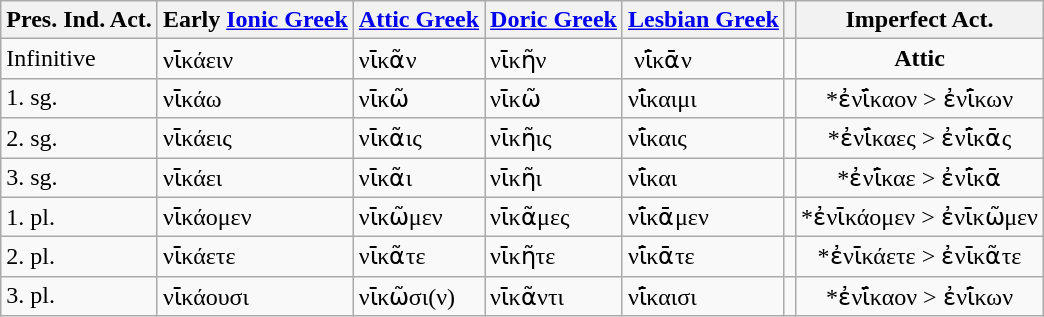<table class="wikitable">
<tr>
<th>Pres. Ind. Act.</th>
<th>Early <a href='#'>Ionic Greek</a></th>
<th><a href='#'>Attic Greek</a></th>
<th><a href='#'>Doric Greek</a></th>
<th><a href='#'>Lesbian Greek</a></th>
<th></th>
<th>Imperfect Act.</th>
</tr>
<tr>
<td>Infinitive</td>
<td>νῑκάειν</td>
<td>νῑκᾶν</td>
<td>νῑκῆν</td>
<td> νῑ́κᾱν</td>
<td></td>
<td style="text-align:center"><strong>Attic</strong></td>
</tr>
<tr>
<td>1. sg.</td>
<td>νῑκάω</td>
<td>νῑκῶ</td>
<td>νῑκῶ</td>
<td>νῑ́καιμι</td>
<td></td>
<td style="text-align:center">*ἐνῑ́καον > ἐνῑ́κων</td>
</tr>
<tr>
<td>2. sg.</td>
<td>νῑκάεις</td>
<td>νῑκᾶις</td>
<td>νῑκῆις</td>
<td>νῑ́καις</td>
<td></td>
<td style="text-align:center">*ἐνῑ́καες > ἐνῑ́κᾱς</td>
</tr>
<tr>
<td>3. sg.</td>
<td>νῑκάει</td>
<td>νῑκᾶι</td>
<td>νῑκῆι</td>
<td>νῑ́και</td>
<td></td>
<td style="text-align:center">*ἐνῑ́καε > ἐνῑ́κᾱ</td>
</tr>
<tr>
<td>1. pl.</td>
<td>νῑκάομεν</td>
<td>νῑκῶμεν</td>
<td>νῑκᾶμες</td>
<td>νῑ́κᾱμεν</td>
<td></td>
<td style="text-align:center">*ἐνῑκάομεν > ἐνῑκῶμεν</td>
</tr>
<tr>
<td>2. pl.</td>
<td>νῑκάετε</td>
<td>νῑκᾶτε</td>
<td>νῑκῆτε</td>
<td>νῑ́κᾱτε</td>
<td></td>
<td style="text-align:center">*ἐνῑκάετε > ἐνῑκᾶτε</td>
</tr>
<tr>
<td>3. pl.</td>
<td>νῑκάουσι</td>
<td>νῑκῶσι(ν)</td>
<td>νῑκᾶντι</td>
<td>νῑ́καισι</td>
<td></td>
<td style="text-align:center">*ἐνῑ́καον > ἐνῑ́κων</td>
</tr>
</table>
